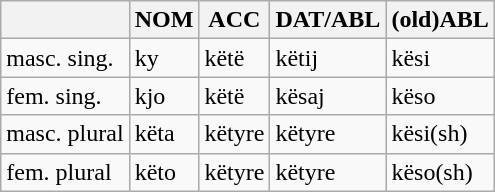<table class="wikitable">
<tr>
<th></th>
<th>NOM</th>
<th>ACC</th>
<th>DAT/ABL</th>
<th>(old)ABL</th>
</tr>
<tr>
<td>masc. sing.</td>
<td>ky</td>
<td>këtë</td>
<td>këtij</td>
<td>kësi</td>
</tr>
<tr>
<td>fem. sing.</td>
<td>kjo</td>
<td>këtë</td>
<td>kësaj</td>
<td>këso</td>
</tr>
<tr>
<td>masc. plural</td>
<td>këta</td>
<td>këtyre</td>
<td>këtyre</td>
<td>kësi(sh)</td>
</tr>
<tr>
<td>fem. plural</td>
<td>këto</td>
<td>këtyre</td>
<td>këtyre</td>
<td>këso(sh)</td>
</tr>
</table>
